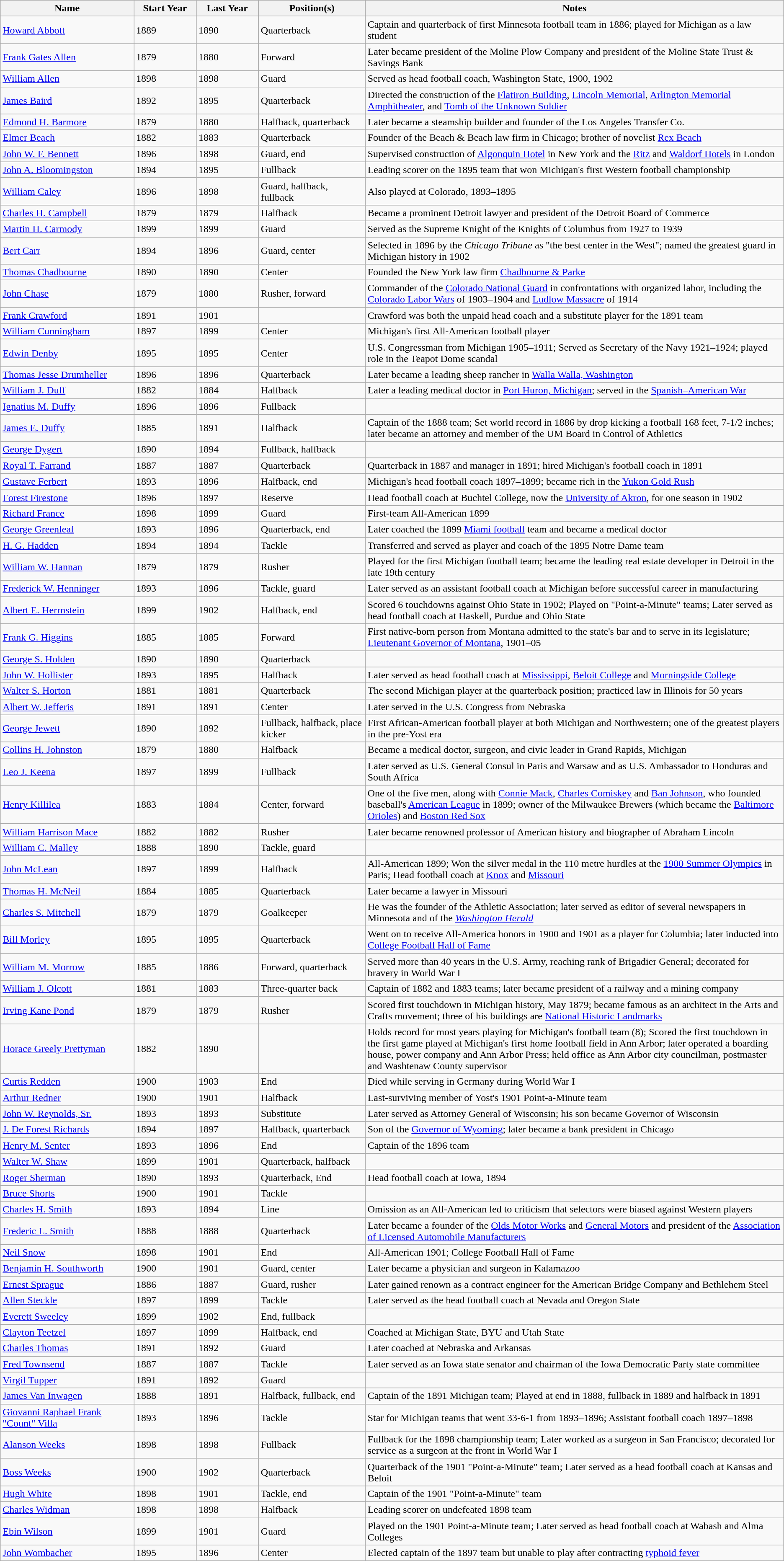<table class="wikitable sortable">
<tr>
<th bgcolor="#F8E616" width="15%">Name</th>
<th bgcolor="#F8E616" width="7%">Start Year</th>
<th bgcolor="#F8E616" width="7%">Last Year</th>
<th bgcolor="#F8E616" width="12%">Position(s)</th>
<th bgcolor="#F8E616" width="47%" class="unsortable">Notes</th>
</tr>
<tr>
<td><a href='#'>Howard Abbott</a></td>
<td>1889</td>
<td>1890</td>
<td>Quarterback</td>
<td>Captain and quarterback of first Minnesota football team in 1886; played for Michigan as a law student</td>
</tr>
<tr>
<td><a href='#'>Frank Gates Allen</a></td>
<td>1879</td>
<td>1880</td>
<td>Forward</td>
<td>Later became president of the Moline Plow Company and president of the Moline State Trust & Savings Bank</td>
</tr>
<tr>
<td><a href='#'>William Allen</a></td>
<td>1898</td>
<td>1898</td>
<td>Guard</td>
<td>Served as head football coach, Washington State, 1900, 1902</td>
</tr>
<tr>
<td><a href='#'>James Baird</a></td>
<td>1892</td>
<td>1895</td>
<td>Quarterback</td>
<td>Directed the construction of the <a href='#'>Flatiron Building</a>, <a href='#'>Lincoln Memorial</a>, <a href='#'>Arlington Memorial Amphitheater</a>, and <a href='#'>Tomb of the Unknown Soldier</a></td>
</tr>
<tr>
<td><a href='#'>Edmond H. Barmore</a></td>
<td>1879</td>
<td>1880</td>
<td>Halfback, quarterback</td>
<td>Later became a steamship builder and founder of the Los Angeles Transfer Co.</td>
</tr>
<tr>
<td><a href='#'>Elmer Beach</a></td>
<td>1882</td>
<td>1883</td>
<td>Quarterback</td>
<td>Founder of the Beach & Beach law firm in Chicago; brother of novelist <a href='#'>Rex Beach</a></td>
</tr>
<tr>
<td><a href='#'>John W. F. Bennett</a></td>
<td>1896</td>
<td>1898</td>
<td>Guard, end</td>
<td>Supervised construction of <a href='#'>Algonquin Hotel</a> in New York and the <a href='#'>Ritz</a> and <a href='#'>Waldorf Hotels</a> in London</td>
</tr>
<tr>
<td><a href='#'>John A. Bloomingston</a></td>
<td>1894</td>
<td>1895</td>
<td>Fullback</td>
<td>Leading scorer on the 1895 team that won Michigan's first Western football championship</td>
</tr>
<tr>
<td><a href='#'>William Caley</a></td>
<td>1896</td>
<td>1898</td>
<td>Guard, halfback, fullback</td>
<td>Also played at Colorado, 1893–1895</td>
</tr>
<tr>
<td><a href='#'>Charles H. Campbell</a></td>
<td>1879</td>
<td>1879</td>
<td>Halfback</td>
<td>Became a prominent Detroit lawyer and president of the Detroit Board of Commerce</td>
</tr>
<tr>
<td><a href='#'>Martin H. Carmody</a></td>
<td>1899</td>
<td>1899</td>
<td>Guard</td>
<td>Served as the Supreme Knight of the Knights of Columbus from 1927 to 1939</td>
</tr>
<tr>
<td><a href='#'>Bert Carr</a></td>
<td>1894</td>
<td>1896</td>
<td>Guard, center</td>
<td>Selected in 1896 by the <em>Chicago Tribune</em> as "the best center in the West"; named the greatest guard in Michigan history in 1902</td>
</tr>
<tr>
<td><a href='#'>Thomas Chadbourne</a></td>
<td>1890</td>
<td>1890</td>
<td>Center</td>
<td>Founded the New York law firm <a href='#'>Chadbourne & Parke</a></td>
</tr>
<tr>
<td><a href='#'>John Chase</a></td>
<td>1879</td>
<td>1880</td>
<td>Rusher, forward</td>
<td>Commander of the <a href='#'>Colorado National Guard</a> in confrontations with organized labor, including the <a href='#'>Colorado Labor Wars</a> of 1903–1904 and <a href='#'>Ludlow Massacre</a> of 1914</td>
</tr>
<tr>
<td><a href='#'>Frank Crawford</a></td>
<td>1891</td>
<td>1901</td>
<td></td>
<td>Crawford was both the unpaid head coach and a substitute player for the 1891 team</td>
</tr>
<tr>
<td><a href='#'>William Cunningham</a></td>
<td>1897</td>
<td>1899</td>
<td>Center</td>
<td>Michigan's first All-American football player</td>
</tr>
<tr>
<td><a href='#'>Edwin Denby</a></td>
<td>1895</td>
<td>1895</td>
<td>Center</td>
<td>U.S. Congressman from Michigan 1905–1911; Served as Secretary of the Navy 1921–1924; played role in the Teapot Dome scandal</td>
</tr>
<tr>
<td><a href='#'>Thomas Jesse Drumheller</a></td>
<td>1896</td>
<td>1896</td>
<td>Quarterback</td>
<td>Later became a leading sheep rancher in <a href='#'>Walla Walla, Washington</a></td>
</tr>
<tr>
<td><a href='#'>William J. Duff</a></td>
<td>1882</td>
<td>1884</td>
<td>Halfback</td>
<td>Later a leading medical doctor in <a href='#'>Port Huron, Michigan</a>; served in the <a href='#'>Spanish–American War</a></td>
</tr>
<tr>
<td><a href='#'>Ignatius M. Duffy</a></td>
<td>1896</td>
<td>1896</td>
<td>Fullback</td>
<td></td>
</tr>
<tr>
<td><a href='#'>James E. Duffy</a></td>
<td>1885</td>
<td>1891</td>
<td>Halfback</td>
<td>Captain of the 1888 team; Set world record in 1886 by drop kicking a football 168 feet, 7-1/2 inches; later became an attorney and member of the UM Board in Control of Athletics</td>
</tr>
<tr>
<td><a href='#'>George Dygert</a></td>
<td>1890</td>
<td>1894</td>
<td>Fullback, halfback</td>
<td></td>
</tr>
<tr>
<td><a href='#'>Royal T. Farrand</a></td>
<td>1887</td>
<td>1887</td>
<td>Quarterback</td>
<td>Quarterback in 1887 and manager in 1891; hired Michigan's football coach in 1891</td>
</tr>
<tr>
<td><a href='#'>Gustave Ferbert</a></td>
<td>1893</td>
<td>1896</td>
<td>Halfback, end</td>
<td>Michigan's head football coach 1897–1899; became rich in the <a href='#'>Yukon Gold Rush</a></td>
</tr>
<tr>
<td><a href='#'>Forest Firestone</a></td>
<td>1896</td>
<td>1897</td>
<td>Reserve</td>
<td>Head football coach at Buchtel College, now the <a href='#'>University of Akron</a>, for one season in 1902</td>
</tr>
<tr>
<td><a href='#'>Richard France</a></td>
<td>1898</td>
<td>1899</td>
<td>Guard</td>
<td>First-team All-American 1899</td>
</tr>
<tr>
<td><a href='#'>George Greenleaf</a></td>
<td>1893</td>
<td>1896</td>
<td>Quarterback, end</td>
<td>Later coached the 1899 <a href='#'>Miami football</a> team and became a medical doctor</td>
</tr>
<tr>
<td><a href='#'>H. G. Hadden</a></td>
<td>1894</td>
<td>1894</td>
<td>Tackle</td>
<td>Transferred and served as player and coach of the 1895 Notre Dame team</td>
</tr>
<tr>
<td><a href='#'>William W. Hannan</a></td>
<td>1879</td>
<td>1879</td>
<td>Rusher</td>
<td>Played for the first Michigan football team; became the leading real estate developer in Detroit in the late 19th century</td>
</tr>
<tr>
<td><a href='#'>Frederick W. Henninger</a></td>
<td>1893</td>
<td>1896</td>
<td>Tackle, guard</td>
<td>Later served as an assistant football coach at Michigan before successful career in manufacturing</td>
</tr>
<tr>
<td><a href='#'>Albert E. Herrnstein</a></td>
<td>1899</td>
<td>1902</td>
<td>Halfback, end</td>
<td>Scored 6 touchdowns against Ohio State in 1902; Played on "Point-a-Minute" teams; Later served as head football coach at Haskell, Purdue and Ohio State</td>
</tr>
<tr>
<td><a href='#'>Frank G. Higgins</a></td>
<td>1885</td>
<td>1885</td>
<td>Forward</td>
<td>First native-born person from Montana admitted to the state's bar and to serve in its legislature; <a href='#'>Lieutenant Governor of Montana</a>, 1901–05</td>
</tr>
<tr>
<td><a href='#'>George S. Holden</a></td>
<td>1890</td>
<td>1890</td>
<td>Quarterback</td>
<td></td>
</tr>
<tr>
<td><a href='#'>John W. Hollister</a></td>
<td>1893</td>
<td>1895</td>
<td>Halfback</td>
<td>Later served as head football coach at <a href='#'>Mississippi</a>, <a href='#'>Beloit College</a> and <a href='#'>Morningside College</a></td>
</tr>
<tr>
<td><a href='#'>Walter S. Horton</a></td>
<td>1881</td>
<td>1881</td>
<td>Quarterback</td>
<td>The second Michigan player at the quarterback position; practiced law in Illinois for 50 years</td>
</tr>
<tr>
<td><a href='#'>Albert W. Jefferis</a></td>
<td>1891</td>
<td>1891</td>
<td>Center</td>
<td>Later served in the U.S. Congress from Nebraska</td>
</tr>
<tr>
<td><a href='#'>George Jewett</a></td>
<td>1890</td>
<td>1892</td>
<td>Fullback, halfback, place kicker</td>
<td>First African-American football player at both Michigan and Northwestern; one of the greatest players in the pre-Yost era</td>
</tr>
<tr>
<td><a href='#'>Collins H. Johnston</a></td>
<td>1879</td>
<td>1880</td>
<td>Halfback</td>
<td>Became a medical doctor, surgeon, and civic leader in Grand Rapids, Michigan</td>
</tr>
<tr>
<td><a href='#'>Leo J. Keena</a></td>
<td>1897</td>
<td>1899</td>
<td>Fullback</td>
<td>Later served as U.S. General Consul in Paris and Warsaw and as U.S. Ambassador to Honduras and South Africa</td>
</tr>
<tr>
<td><a href='#'>Henry Killilea</a></td>
<td>1883</td>
<td>1884</td>
<td>Center, forward</td>
<td>One of the five men, along with <a href='#'>Connie Mack</a>, <a href='#'>Charles Comiskey</a> and <a href='#'>Ban Johnson</a>, who founded baseball's <a href='#'>American League</a> in 1899; owner of the Milwaukee Brewers (which became the <a href='#'>Baltimore Orioles</a>) and <a href='#'>Boston Red Sox</a></td>
</tr>
<tr>
<td><a href='#'>William Harrison Mace</a></td>
<td>1882</td>
<td>1882</td>
<td>Rusher</td>
<td>Later became renowned professor of American history and biographer of Abraham Lincoln</td>
</tr>
<tr>
<td><a href='#'>William C. Malley</a></td>
<td>1888</td>
<td>1890</td>
<td>Tackle, guard</td>
<td></td>
</tr>
<tr>
<td><a href='#'>John McLean</a></td>
<td>1897</td>
<td>1899</td>
<td>Halfback</td>
<td>All-American 1899; Won the silver medal in the 110 metre hurdles at the <a href='#'>1900 Summer Olympics</a> in Paris; Head football coach at <a href='#'>Knox</a> and <a href='#'>Missouri</a></td>
</tr>
<tr>
<td><a href='#'>Thomas H. McNeil</a></td>
<td>1884</td>
<td>1885</td>
<td>Quarterback</td>
<td>Later became a lawyer in Missouri</td>
</tr>
<tr>
<td><a href='#'>Charles S. Mitchell</a></td>
<td>1879</td>
<td>1879</td>
<td>Goalkeeper</td>
<td>He was the founder of the Athletic Association; later served as editor of several newspapers in Minnesota and of the <em><a href='#'>Washington Herald</a></em></td>
</tr>
<tr>
<td><a href='#'>Bill Morley</a></td>
<td>1895</td>
<td>1895</td>
<td>Quarterback</td>
<td>Went on to receive All-America honors in 1900 and 1901 as a player for Columbia; later inducted into <a href='#'>College Football Hall of Fame</a></td>
</tr>
<tr>
<td><a href='#'>William M. Morrow</a></td>
<td>1885</td>
<td>1886</td>
<td>Forward, quarterback</td>
<td>Served more than 40 years in the U.S. Army, reaching rank of Brigadier General; decorated for bravery in World War I</td>
</tr>
<tr>
<td><a href='#'>William J. Olcott</a></td>
<td>1881</td>
<td>1883</td>
<td>Three-quarter back</td>
<td>Captain of 1882 and 1883 teams; later became president of a railway and a mining company</td>
</tr>
<tr>
<td><a href='#'>Irving Kane Pond</a></td>
<td>1879</td>
<td>1879</td>
<td>Rusher</td>
<td>Scored first touchdown in Michigan history, May 1879; became famous as an architect in the Arts and Crafts movement; three of his buildings are <a href='#'>National Historic Landmarks</a></td>
</tr>
<tr>
<td><a href='#'>Horace Greely Prettyman</a></td>
<td>1882</td>
<td>1890</td>
<td></td>
<td>Holds record for most years playing for Michigan's football team (8); Scored the first touchdown in the first game played at Michigan's first home football field in Ann Arbor; later operated a boarding house, power company and Ann Arbor Press; held office as Ann Arbor city councilman, postmaster and Washtenaw County supervisor</td>
</tr>
<tr>
<td><a href='#'>Curtis Redden</a></td>
<td>1900</td>
<td>1903</td>
<td>End</td>
<td>Died while serving in Germany during World War I</td>
</tr>
<tr>
<td><a href='#'>Arthur Redner</a></td>
<td>1900</td>
<td>1901</td>
<td>Halfback</td>
<td>Last-surviving member of Yost's 1901 Point-a-Minute team</td>
</tr>
<tr>
<td><a href='#'>John W. Reynolds, Sr.</a></td>
<td>1893</td>
<td>1893</td>
<td>Substitute</td>
<td>Later served as Attorney General of Wisconsin; his son became Governor of Wisconsin</td>
</tr>
<tr>
<td><a href='#'>J. De Forest Richards</a></td>
<td>1894</td>
<td>1897</td>
<td>Halfback, quarterback</td>
<td>Son of the <a href='#'>Governor of Wyoming</a>; later became a bank president in Chicago</td>
</tr>
<tr>
<td><a href='#'>Henry M. Senter</a></td>
<td>1893</td>
<td>1896</td>
<td>End</td>
<td>Captain of the 1896 team</td>
</tr>
<tr>
<td><a href='#'>Walter W. Shaw</a></td>
<td>1899</td>
<td>1901</td>
<td>Quarterback, halfback</td>
<td></td>
</tr>
<tr>
<td><a href='#'>Roger Sherman</a></td>
<td>1890</td>
<td>1893</td>
<td>Quarterback, End</td>
<td>Head football coach at Iowa, 1894</td>
</tr>
<tr>
<td><a href='#'>Bruce Shorts</a></td>
<td>1900</td>
<td>1901</td>
<td>Tackle</td>
<td></td>
</tr>
<tr>
<td><a href='#'>Charles H. Smith</a></td>
<td>1893</td>
<td>1894</td>
<td>Line</td>
<td>Omission as an All-American led to criticism that selectors were biased against Western players</td>
</tr>
<tr>
<td><a href='#'>Frederic L. Smith</a></td>
<td>1888</td>
<td>1888</td>
<td>Quarterback</td>
<td>Later became a founder of the <a href='#'>Olds Motor Works</a> and <a href='#'>General Motors</a> and president of the <a href='#'>Association of Licensed Automobile Manufacturers</a></td>
</tr>
<tr>
<td><a href='#'>Neil Snow</a></td>
<td>1898</td>
<td>1901</td>
<td>End</td>
<td>All-American 1901; College Football Hall of Fame</td>
</tr>
<tr>
<td><a href='#'>Benjamin H. Southworth</a></td>
<td>1900</td>
<td>1901</td>
<td>Guard, center</td>
<td>Later became a physician and surgeon in Kalamazoo</td>
</tr>
<tr>
<td><a href='#'>Ernest Sprague</a></td>
<td>1886</td>
<td>1887</td>
<td>Guard, rusher</td>
<td>Later gained renown as a contract engineer for the American Bridge Company and Bethlehem Steel</td>
</tr>
<tr>
<td><a href='#'>Allen Steckle</a></td>
<td>1897</td>
<td>1899</td>
<td>Tackle</td>
<td>Later served as the head football coach at Nevada and Oregon State</td>
</tr>
<tr>
<td><a href='#'>Everett Sweeley</a></td>
<td>1899</td>
<td>1902</td>
<td>End, fullback</td>
<td></td>
</tr>
<tr>
<td><a href='#'>Clayton Teetzel</a></td>
<td>1897</td>
<td>1899</td>
<td>Halfback, end</td>
<td>Coached at Michigan State, BYU and Utah State</td>
</tr>
<tr>
<td><a href='#'>Charles Thomas</a></td>
<td>1891</td>
<td>1892</td>
<td>Guard</td>
<td>Later coached at Nebraska and Arkansas</td>
</tr>
<tr>
<td><a href='#'>Fred Townsend</a></td>
<td>1887</td>
<td>1887</td>
<td>Tackle</td>
<td>Later served as an Iowa state senator and chairman of the Iowa Democratic Party state committee</td>
</tr>
<tr>
<td><a href='#'>Virgil Tupper</a></td>
<td>1891</td>
<td>1892</td>
<td>Guard</td>
<td></td>
</tr>
<tr>
<td><a href='#'>James Van Inwagen</a></td>
<td>1888</td>
<td>1891</td>
<td>Halfback, fullback, end</td>
<td>Captain of the 1891 Michigan team; Played at end in 1888, fullback in 1889 and halfback in 1891</td>
</tr>
<tr>
<td><a href='#'>Giovanni Raphael Frank "Count" Villa</a></td>
<td>1893</td>
<td>1896</td>
<td>Tackle</td>
<td>Star for Michigan teams that went 33-6-1 from 1893–1896; Assistant football coach 1897–1898</td>
</tr>
<tr>
<td><a href='#'>Alanson Weeks</a></td>
<td>1898</td>
<td>1898</td>
<td>Fullback</td>
<td>Fullback for the 1898 championship team; Later worked as a surgeon in San Francisco; decorated for service as a surgeon at the front in World War I</td>
</tr>
<tr>
<td><a href='#'>Boss Weeks</a></td>
<td>1900</td>
<td>1902</td>
<td>Quarterback</td>
<td>Quarterback of the 1901 "Point-a-Minute" team; Later served as a head football coach at Kansas and Beloit</td>
</tr>
<tr>
<td><a href='#'>Hugh White</a></td>
<td>1898</td>
<td>1901</td>
<td>Tackle, end</td>
<td>Captain of the 1901 "Point-a-Minute" team</td>
</tr>
<tr>
<td><a href='#'>Charles Widman</a></td>
<td>1898</td>
<td>1898</td>
<td>Halfback</td>
<td>Leading scorer on undefeated 1898 team</td>
</tr>
<tr>
<td><a href='#'>Ebin Wilson</a></td>
<td>1899</td>
<td>1901</td>
<td>Guard</td>
<td>Played on the 1901 Point-a-Minute team; Later served as head football coach at Wabash and Alma Colleges</td>
</tr>
<tr>
<td><a href='#'>John Wombacher</a></td>
<td>1895</td>
<td>1896</td>
<td>Center</td>
<td>Elected captain of the 1897 team but unable to play after contracting <a href='#'>typhoid fever</a></td>
</tr>
</table>
